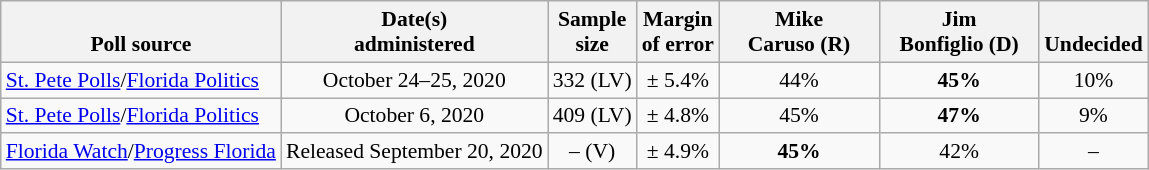<table class="wikitable" style="font-size:90%;text-align:center;">
<tr valign=bottom>
<th>Poll source</th>
<th>Date(s)<br>administered</th>
<th>Sample<br>size</th>
<th>Margin<br>of error</th>
<th style="width:100px;">Mike<br>Caruso (R)</th>
<th style="width:100px;">Jim<br>Bonfiglio (D)</th>
<th>Undecided</th>
</tr>
<tr>
<td style="text-align:left;"><a href='#'>St. Pete Polls</a>/<a href='#'>Florida Politics</a></td>
<td>October 24–25, 2020</td>
<td>332 (LV)</td>
<td>± 5.4%</td>
<td>44%</td>
<td><strong>45%</strong></td>
<td>10%</td>
</tr>
<tr>
<td style="text-align:left;"><a href='#'>St. Pete Polls</a>/<a href='#'>Florida Politics</a></td>
<td>October 6, 2020</td>
<td>409 (LV)</td>
<td>± 4.8%</td>
<td>45%</td>
<td><strong>47%</strong></td>
<td>9%</td>
</tr>
<tr>
<td style="text-align:left;"><a href='#'>Florida Watch</a>/<a href='#'>Progress Florida</a></td>
<td>Released September 20, 2020</td>
<td>– (V)</td>
<td>± 4.9%</td>
<td><strong>45%</strong></td>
<td>42%</td>
<td>–</td>
</tr>
</table>
